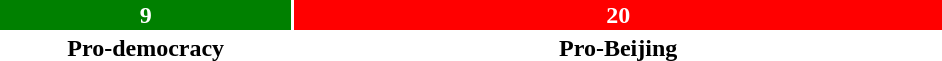<table style="width:50%; text-align:center;">
<tr style="color:white;">
<td style="background:green; width:31.03%;"><strong>9</strong></td>
<td style="background:red; width:68.97%;"><strong>20</strong></td>
</tr>
<tr>
<td><span><strong>Pro-democracy</strong></span></td>
<td><span><strong>Pro-Beijing</strong></span></td>
</tr>
</table>
